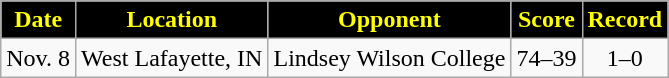<table class="wikitable" style="text-align:center">
<tr>
<th style="background:black; color:yellow;">Date</th>
<th style="background:black; color:yellow;">Location</th>
<th style="background:black; color:yellow;">Opponent</th>
<th style="background:black; color:yellow;">Score</th>
<th style="background:black; color:yellow;">Record</th>
</tr>
<tr>
<td>Nov. 8</td>
<td>West Lafayette, IN</td>
<td>Lindsey Wilson College</td>
<td>74–39</td>
<td>1–0</td>
</tr>
</table>
